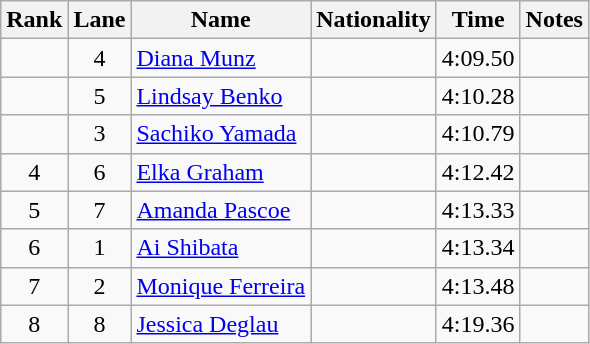<table class="wikitable sortable" style="text-align:center">
<tr>
<th>Rank</th>
<th>Lane</th>
<th>Name</th>
<th>Nationality</th>
<th>Time</th>
<th>Notes</th>
</tr>
<tr>
<td></td>
<td>4</td>
<td align=left><a href='#'>Diana Munz</a></td>
<td align=left></td>
<td>4:09.50</td>
<td></td>
</tr>
<tr>
<td></td>
<td>5</td>
<td align=left><a href='#'>Lindsay Benko</a></td>
<td align=left></td>
<td>4:10.28</td>
<td></td>
</tr>
<tr>
<td></td>
<td>3</td>
<td align=left><a href='#'>Sachiko Yamada</a></td>
<td align=left></td>
<td>4:10.79</td>
<td></td>
</tr>
<tr>
<td>4</td>
<td>6</td>
<td align=left><a href='#'>Elka Graham</a></td>
<td align=left></td>
<td>4:12.42</td>
<td></td>
</tr>
<tr>
<td>5</td>
<td>7</td>
<td align=left><a href='#'>Amanda Pascoe</a></td>
<td align=left></td>
<td>4:13.33</td>
<td></td>
</tr>
<tr>
<td>6</td>
<td>1</td>
<td align=left><a href='#'>Ai Shibata</a></td>
<td align=left></td>
<td>4:13.34</td>
<td></td>
</tr>
<tr>
<td>7</td>
<td>2</td>
<td align=left><a href='#'>Monique Ferreira</a></td>
<td align=left></td>
<td>4:13.48</td>
<td></td>
</tr>
<tr>
<td>8</td>
<td>8</td>
<td align=left><a href='#'>Jessica Deglau</a></td>
<td align=left></td>
<td>4:19.36</td>
<td></td>
</tr>
</table>
